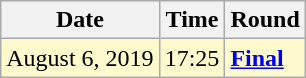<table class="wikitable">
<tr>
<th>Date</th>
<th>Time</th>
<th>Round</th>
</tr>
<tr style=background:lemonchiffon>
<td>August 6, 2019</td>
<td>17:25</td>
<td><strong><a href='#'>Final</a></strong></td>
</tr>
</table>
